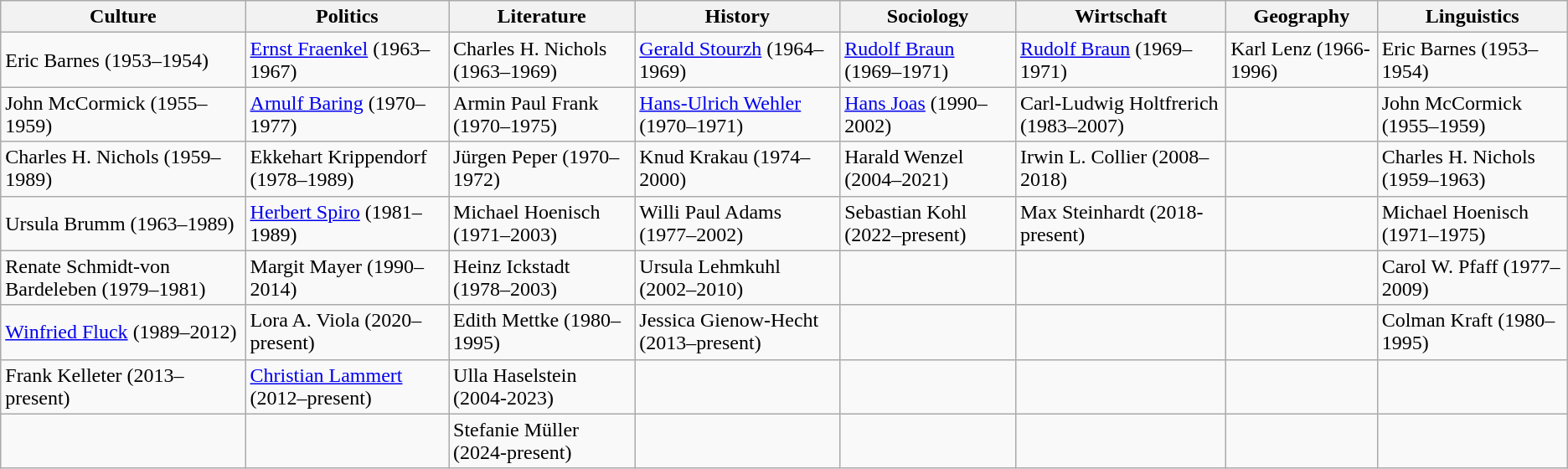<table class="wikitable">
<tr>
<th>Culture</th>
<th>Politics</th>
<th>Literature</th>
<th>History</th>
<th>Sociology</th>
<th>Wirtschaft</th>
<th>Geography</th>
<th>Linguistics</th>
</tr>
<tr>
<td>Eric Barnes (1953–1954)</td>
<td><a href='#'>Ernst Fraenkel</a> (1963–1967)</td>
<td>Charles H. Nichols (1963–1969)</td>
<td><a href='#'>Gerald Stourzh</a> (1964–1969)</td>
<td><a href='#'>Rudolf Braun</a> (1969–1971)</td>
<td><a href='#'>Rudolf Braun</a> (1969–1971)</td>
<td>Karl Lenz (1966-1996)</td>
<td>Eric Barnes (1953–1954)</td>
</tr>
<tr>
<td>John McCormick (1955–1959)</td>
<td><a href='#'>Arnulf Baring</a> (1970–1977)</td>
<td>Armin Paul Frank (1970–1975)</td>
<td><a href='#'>Hans-Ulrich Wehler</a> (1970–1971)</td>
<td><a href='#'>Hans Joas</a> (1990–2002)</td>
<td>Carl-Ludwig Holtfrerich (1983–2007)</td>
<td></td>
<td>John McCormick (1955–1959)</td>
</tr>
<tr>
<td>Charles H. Nichols (1959–1989)</td>
<td>Ekkehart Krippendorf (1978–1989)</td>
<td>Jürgen Peper (1970–1972)</td>
<td>Knud Krakau (1974–2000)</td>
<td>Harald Wenzel (2004–2021)</td>
<td>Irwin L. Collier (2008–2018)</td>
<td></td>
<td>Charles H. Nichols (1959–1963)</td>
</tr>
<tr>
<td>Ursula Brumm (1963–1989)</td>
<td><a href='#'>Herbert Spiro</a> (1981–1989)</td>
<td>Michael Hoenisch (1971–2003)</td>
<td>Willi Paul Adams (1977–2002)</td>
<td>Sebastian Kohl (2022–present)</td>
<td>Max Steinhardt (2018-present)</td>
<td></td>
<td>Michael Hoenisch (1971–1975)</td>
</tr>
<tr>
<td>Renate Schmidt-von Bardeleben (1979–1981)</td>
<td>Margit Mayer (1990–2014)</td>
<td>Heinz Ickstadt (1978–2003)</td>
<td>Ursula Lehmkuhl (2002–2010)</td>
<td></td>
<td></td>
<td></td>
<td>Carol W. Pfaff (1977–2009)</td>
</tr>
<tr>
<td><a href='#'>Winfried Fluck</a> (1989–2012)</td>
<td>Lora A. Viola (2020–present)</td>
<td>Edith Mettke (1980–1995)</td>
<td>Jessica Gienow-Hecht (2013–present)</td>
<td></td>
<td></td>
<td></td>
<td>Colman Kraft (1980–1995)</td>
</tr>
<tr>
<td>Frank Kelleter (2013–present)</td>
<td><a href='#'>Christian Lammert</a> (2012–present)</td>
<td>Ulla Haselstein (2004-2023)</td>
<td></td>
<td></td>
<td></td>
<td></td>
<td></td>
</tr>
<tr>
<td></td>
<td></td>
<td>Stefanie Müller (2024-present)</td>
<td></td>
<td></td>
<td></td>
<td></td>
<td></td>
</tr>
</table>
